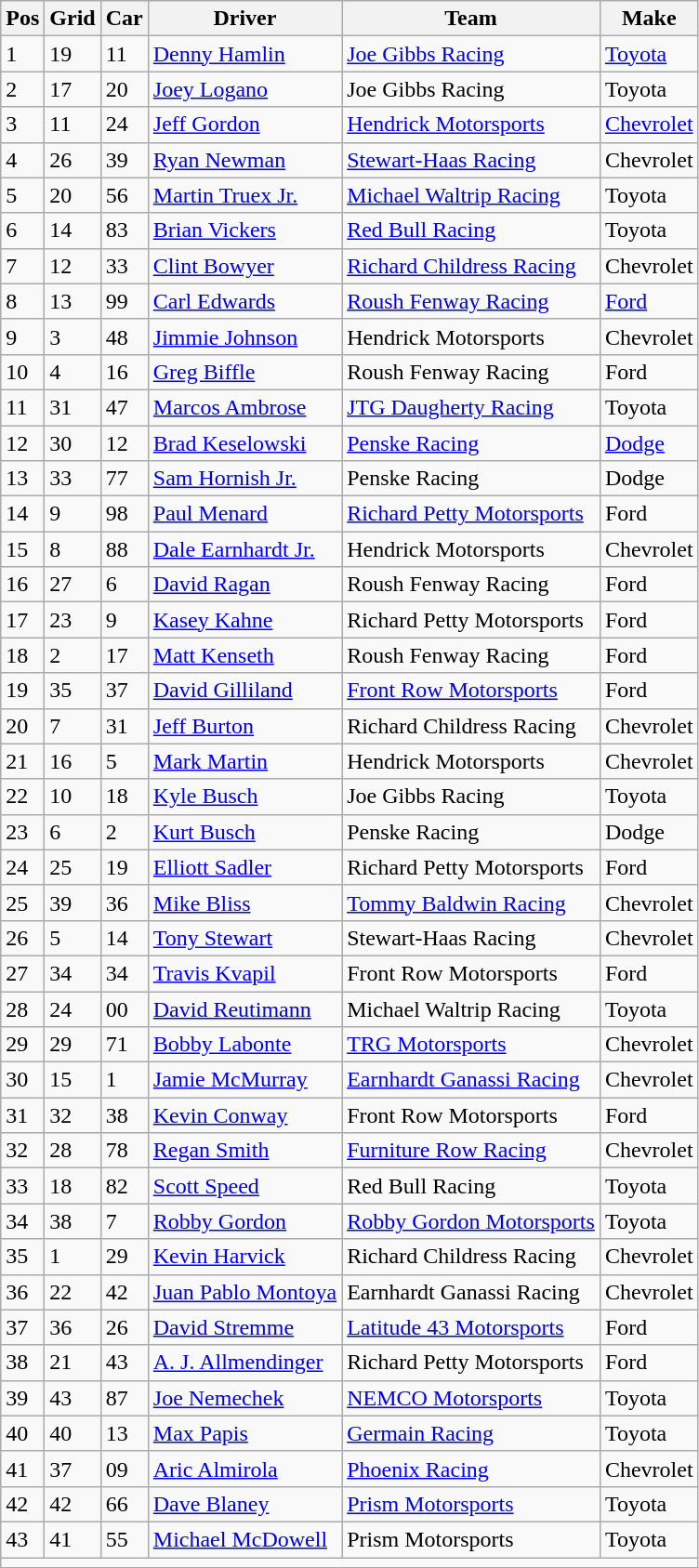<table class="sortable wikitable" border="1">
<tr>
<th>Pos</th>
<th>Grid</th>
<th>Car</th>
<th>Driver</th>
<th>Team</th>
<th>Make</th>
</tr>
<tr>
<td>1</td>
<td>19</td>
<td>11</td>
<td><a href='#'>Denny Hamlin</a></td>
<td><a href='#'>Joe Gibbs Racing</a></td>
<td><a href='#'>Toyota</a></td>
</tr>
<tr>
<td>2</td>
<td>17</td>
<td>20</td>
<td><a href='#'>Joey Logano</a></td>
<td>Joe Gibbs Racing</td>
<td>Toyota</td>
</tr>
<tr>
<td>3</td>
<td>11</td>
<td>24</td>
<td><a href='#'>Jeff Gordon</a></td>
<td><a href='#'>Hendrick Motorsports</a></td>
<td><a href='#'>Chevrolet</a></td>
</tr>
<tr>
<td>4</td>
<td>26</td>
<td>39</td>
<td><a href='#'>Ryan Newman</a></td>
<td><a href='#'>Stewart-Haas Racing</a></td>
<td>Chevrolet</td>
</tr>
<tr>
<td>5</td>
<td>20</td>
<td>56</td>
<td><a href='#'>Martin Truex Jr.</a></td>
<td><a href='#'>Michael Waltrip Racing</a></td>
<td>Toyota</td>
</tr>
<tr>
<td>6</td>
<td>14</td>
<td>83</td>
<td><a href='#'>Brian Vickers</a></td>
<td><a href='#'>Red Bull Racing</a></td>
<td>Toyota</td>
</tr>
<tr>
<td>7</td>
<td>12</td>
<td>33</td>
<td><a href='#'>Clint Bowyer</a></td>
<td><a href='#'>Richard Childress Racing</a></td>
<td>Chevrolet</td>
</tr>
<tr>
<td>8</td>
<td>13</td>
<td>99</td>
<td><a href='#'>Carl Edwards</a></td>
<td><a href='#'>Roush Fenway Racing</a></td>
<td><a href='#'>Ford</a></td>
</tr>
<tr>
<td>9</td>
<td>3</td>
<td>48</td>
<td><a href='#'>Jimmie Johnson</a></td>
<td>Hendrick Motorsports</td>
<td>Chevrolet</td>
</tr>
<tr>
<td>10</td>
<td>4</td>
<td>16</td>
<td><a href='#'>Greg Biffle</a></td>
<td>Roush Fenway Racing</td>
<td>Ford</td>
</tr>
<tr>
<td>11</td>
<td>31</td>
<td>47</td>
<td><a href='#'>Marcos Ambrose</a></td>
<td><a href='#'>JTG Daugherty Racing</a></td>
<td>Toyota</td>
</tr>
<tr>
<td>12</td>
<td>30</td>
<td>12</td>
<td><a href='#'>Brad Keselowski</a></td>
<td><a href='#'>Penske Racing</a></td>
<td><a href='#'>Dodge</a></td>
</tr>
<tr>
<td>13</td>
<td>33</td>
<td>77</td>
<td><a href='#'>Sam Hornish Jr.</a></td>
<td>Penske Racing</td>
<td>Dodge</td>
</tr>
<tr>
<td>14</td>
<td>9</td>
<td>98</td>
<td><a href='#'>Paul Menard</a></td>
<td><a href='#'>Richard Petty Motorsports</a></td>
<td>Ford</td>
</tr>
<tr>
<td>15</td>
<td>8</td>
<td>88</td>
<td><a href='#'>Dale Earnhardt Jr.</a></td>
<td>Hendrick Motorsports</td>
<td>Chevrolet</td>
</tr>
<tr>
<td>16</td>
<td>27</td>
<td>6</td>
<td><a href='#'>David Ragan</a></td>
<td>Roush Fenway Racing</td>
<td>Ford</td>
</tr>
<tr>
<td>17</td>
<td>23</td>
<td>9</td>
<td><a href='#'>Kasey Kahne</a></td>
<td>Richard Petty Motorsports</td>
<td>Ford</td>
</tr>
<tr>
<td>18</td>
<td>2</td>
<td>17</td>
<td><a href='#'>Matt Kenseth</a></td>
<td>Roush Fenway Racing</td>
<td>Ford</td>
</tr>
<tr>
<td>19</td>
<td>35</td>
<td>37</td>
<td><a href='#'>David Gilliland</a></td>
<td><a href='#'>Front Row Motorsports</a></td>
<td>Ford</td>
</tr>
<tr>
<td>20</td>
<td>7</td>
<td>31</td>
<td><a href='#'>Jeff Burton</a></td>
<td>Richard Childress Racing</td>
<td>Chevrolet</td>
</tr>
<tr>
<td>21</td>
<td>16</td>
<td>5</td>
<td><a href='#'>Mark Martin</a></td>
<td>Hendrick Motorsports</td>
<td>Chevrolet</td>
</tr>
<tr>
<td>22</td>
<td>10</td>
<td>18</td>
<td><a href='#'>Kyle Busch</a></td>
<td>Joe Gibbs Racing</td>
<td>Toyota</td>
</tr>
<tr>
<td>23</td>
<td>6</td>
<td>2</td>
<td><a href='#'>Kurt Busch</a></td>
<td>Penske Racing</td>
<td>Dodge</td>
</tr>
<tr>
<td>24</td>
<td>25</td>
<td>19</td>
<td><a href='#'>Elliott Sadler</a></td>
<td>Richard Petty Motorsports</td>
<td>Ford</td>
</tr>
<tr>
<td>25</td>
<td>39</td>
<td>36</td>
<td><a href='#'>Mike Bliss</a></td>
<td><a href='#'>Tommy Baldwin Racing</a></td>
<td>Chevrolet</td>
</tr>
<tr>
<td>26</td>
<td>5</td>
<td>14</td>
<td><a href='#'>Tony Stewart</a></td>
<td>Stewart-Haas Racing</td>
<td>Chevrolet</td>
</tr>
<tr>
<td>27</td>
<td>34</td>
<td>34</td>
<td><a href='#'>Travis Kvapil</a></td>
<td>Front Row Motorsports</td>
<td>Ford</td>
</tr>
<tr>
<td>28</td>
<td>24</td>
<td>00</td>
<td><a href='#'>David Reutimann</a></td>
<td>Michael Waltrip Racing</td>
<td>Toyota</td>
</tr>
<tr>
<td>29</td>
<td>29</td>
<td>71</td>
<td><a href='#'>Bobby Labonte</a></td>
<td><a href='#'>TRG Motorsports</a></td>
<td>Chevrolet</td>
</tr>
<tr>
<td>30</td>
<td>15</td>
<td>1</td>
<td><a href='#'>Jamie McMurray</a></td>
<td><a href='#'>Earnhardt Ganassi Racing</a></td>
<td>Chevrolet</td>
</tr>
<tr>
<td>31</td>
<td>32</td>
<td>38</td>
<td><a href='#'>Kevin Conway</a></td>
<td>Front Row Motorsports</td>
<td>Ford</td>
</tr>
<tr>
<td>32</td>
<td>28</td>
<td>78</td>
<td><a href='#'>Regan Smith</a></td>
<td><a href='#'>Furniture Row Racing</a></td>
<td>Chevrolet</td>
</tr>
<tr>
<td>33</td>
<td>18</td>
<td>82</td>
<td><a href='#'>Scott Speed</a></td>
<td>Red Bull Racing</td>
<td>Toyota</td>
</tr>
<tr>
<td>34</td>
<td>38</td>
<td>7</td>
<td><a href='#'>Robby Gordon</a></td>
<td><a href='#'>Robby Gordon Motorsports</a></td>
<td>Toyota</td>
</tr>
<tr>
<td>35</td>
<td>1</td>
<td>29</td>
<td><a href='#'>Kevin Harvick</a></td>
<td>Richard Childress Racing</td>
<td>Chevrolet</td>
</tr>
<tr>
<td>36</td>
<td>22</td>
<td>42</td>
<td><a href='#'>Juan Pablo Montoya</a></td>
<td>Earnhardt Ganassi Racing</td>
<td>Chevrolet</td>
</tr>
<tr>
<td>37</td>
<td>36</td>
<td>26</td>
<td><a href='#'>David Stremme</a></td>
<td><a href='#'>Latitude 43 Motorsports</a></td>
<td>Ford</td>
</tr>
<tr>
<td>38</td>
<td>21</td>
<td>43</td>
<td><a href='#'>A. J. Allmendinger</a></td>
<td>Richard Petty Motorsports</td>
<td>Ford</td>
</tr>
<tr>
<td>39</td>
<td>43</td>
<td>87</td>
<td><a href='#'>Joe Nemechek</a></td>
<td><a href='#'>NEMCO Motorsports</a></td>
<td>Toyota</td>
</tr>
<tr>
<td>40</td>
<td>40</td>
<td>13</td>
<td><a href='#'>Max Papis</a></td>
<td><a href='#'>Germain Racing</a></td>
<td>Toyota</td>
</tr>
<tr>
<td>41</td>
<td>37</td>
<td>09</td>
<td><a href='#'>Aric Almirola</a></td>
<td><a href='#'>Phoenix Racing</a></td>
<td>Chevrolet</td>
</tr>
<tr>
<td>42</td>
<td>42</td>
<td>66</td>
<td><a href='#'>Dave Blaney</a></td>
<td><a href='#'>Prism Motorsports</a></td>
<td>Toyota</td>
</tr>
<tr>
<td>43</td>
<td>41</td>
<td>55</td>
<td><a href='#'>Michael McDowell</a></td>
<td>Prism Motorsports</td>
<td>Toyota</td>
</tr>
<tr class="sortbottom">
<td colspan="10"></td>
</tr>
</table>
